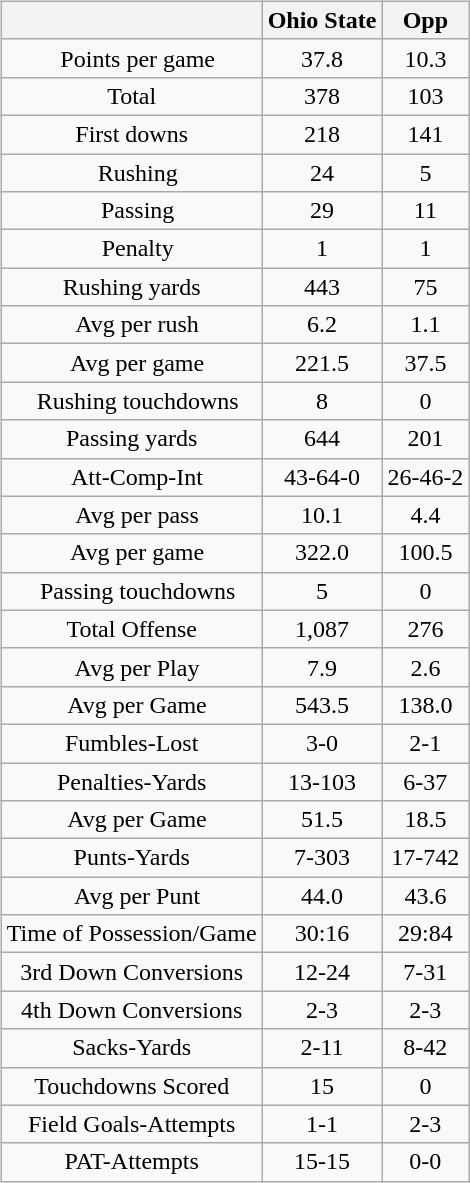<table ->
<tr>
<td valign="top"><br><table class="wikitable" style="text-align:center; style="white-space:nowrap;">
<tr>
<th></th>
<th>Ohio State</th>
<th>Opp</th>
</tr>
<tr>
<td>  Points per game</td>
<td>37.8</td>
<td>10.3</td>
</tr>
<tr>
<td>Total</td>
<td>378</td>
<td>103</td>
</tr>
<tr>
<td>First downs</td>
<td>218</td>
<td>141</td>
</tr>
<tr>
<td>  Rushing</td>
<td>24</td>
<td>5</td>
</tr>
<tr>
<td>  Passing</td>
<td>29</td>
<td>11</td>
</tr>
<tr>
<td>  Penalty</td>
<td>1</td>
<td>1</td>
</tr>
<tr>
<td>Rushing yards</td>
<td>443</td>
<td>75</td>
</tr>
<tr>
<td>  Avg per rush</td>
<td>6.2</td>
<td>1.1</td>
</tr>
<tr>
<td>  Avg per game</td>
<td>221.5</td>
<td>37.5</td>
</tr>
<tr>
<td>  Rushing touchdowns</td>
<td>8</td>
<td>0</td>
</tr>
<tr>
<td>Passing yards</td>
<td>644</td>
<td>201</td>
</tr>
<tr>
<td>  Att-Comp-Int</td>
<td>43-64-0</td>
<td>26-46-2</td>
</tr>
<tr>
<td>  Avg per pass</td>
<td>10.1</td>
<td>4.4</td>
</tr>
<tr>
<td>  Avg per game</td>
<td>322.0</td>
<td>100.5</td>
</tr>
<tr>
<td>  Passing touchdowns</td>
<td>5</td>
<td>0</td>
</tr>
<tr>
<td>Total Offense</td>
<td>1,087</td>
<td>276</td>
</tr>
<tr>
<td>  Avg per Play</td>
<td>7.9</td>
<td>2.6</td>
</tr>
<tr>
<td>  Avg per Game</td>
<td>543.5</td>
<td>138.0</td>
</tr>
<tr>
<td>Fumbles-Lost</td>
<td>3-0</td>
<td>2-1</td>
</tr>
<tr>
<td>Penalties-Yards</td>
<td>13-103</td>
<td>6-37</td>
</tr>
<tr>
<td>  Avg per Game</td>
<td>51.5</td>
<td>18.5</td>
</tr>
<tr>
<td>Punts-Yards</td>
<td>7-303</td>
<td>17-742</td>
</tr>
<tr>
<td>  Avg per Punt</td>
<td>44.0</td>
<td>43.6</td>
</tr>
<tr>
<td>Time of Possession/Game</td>
<td>30:16</td>
<td>29:84</td>
</tr>
<tr>
<td>3rd Down Conversions</td>
<td>12-24</td>
<td>7-31</td>
</tr>
<tr>
<td>4th Down Conversions</td>
<td>2-3</td>
<td>2-3</td>
</tr>
<tr>
<td>Sacks-Yards</td>
<td>2-11</td>
<td>8-42</td>
</tr>
<tr>
<td>Touchdowns Scored</td>
<td>15</td>
<td>0</td>
</tr>
<tr>
<td>Field Goals-Attempts</td>
<td>1-1</td>
<td>2-3</td>
</tr>
<tr>
<td>PAT-Attempts</td>
<td>15-15</td>
<td>0-0</td>
</tr>
</table>
</td>
</tr>
</table>
